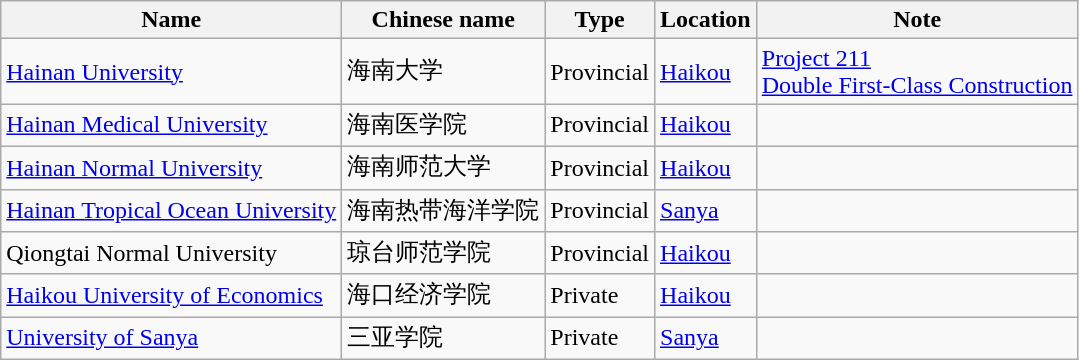<table class="wikitable + sortable">
<tr>
<th>Name</th>
<th>Chinese name</th>
<th>Type</th>
<th>Location</th>
<th>Note</th>
</tr>
<tr>
<td><a href='#'>Hainan University</a></td>
<td>海南大学</td>
<td>Provincial</td>
<td><a href='#'>Haikou</a></td>
<td><a href='#'>Project 211</a><br><a href='#'>Double First-Class Construction</a></td>
</tr>
<tr>
<td><a href='#'>Hainan Medical University</a></td>
<td>海南医学院</td>
<td>Provincial</td>
<td><a href='#'>Haikou</a></td>
<td></td>
</tr>
<tr>
<td><a href='#'>Hainan Normal University</a></td>
<td>海南师范大学</td>
<td>Provincial</td>
<td><a href='#'>Haikou</a></td>
<td></td>
</tr>
<tr>
<td><a href='#'>Hainan Tropical Ocean University</a></td>
<td>海南热带海洋学院</td>
<td>Provincial</td>
<td><a href='#'>Sanya</a></td>
<td></td>
</tr>
<tr>
<td>Qiongtai Normal University</td>
<td>琼台师范学院</td>
<td>Provincial</td>
<td><a href='#'>Haikou</a></td>
<td></td>
</tr>
<tr>
<td><a href='#'>Haikou University of Economics</a></td>
<td>海口经济学院</td>
<td>Private</td>
<td><a href='#'>Haikou</a></td>
<td></td>
</tr>
<tr>
<td><a href='#'>University of Sanya</a></td>
<td>三亚学院</td>
<td>Private</td>
<td><a href='#'>Sanya</a></td>
<td></td>
</tr>
</table>
